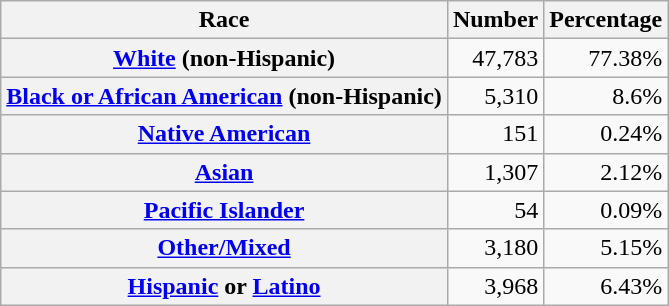<table class="wikitable" style="text-align:right">
<tr>
<th scope="col">Race</th>
<th scope="col">Number</th>
<th scope="col">Percentage</th>
</tr>
<tr>
<th scope="row"><a href='#'>White</a> (non-Hispanic)</th>
<td>47,783</td>
<td>77.38%</td>
</tr>
<tr>
<th scope="row"><a href='#'>Black or African American</a> (non-Hispanic)</th>
<td>5,310</td>
<td>8.6%</td>
</tr>
<tr>
<th scope="row"><a href='#'>Native American</a></th>
<td>151</td>
<td>0.24%</td>
</tr>
<tr>
<th scope="row"><a href='#'>Asian</a></th>
<td>1,307</td>
<td>2.12%</td>
</tr>
<tr>
<th scope="row"><a href='#'>Pacific Islander</a></th>
<td>54</td>
<td>0.09%</td>
</tr>
<tr>
<th scope="row"><a href='#'>Other/Mixed</a></th>
<td>3,180</td>
<td>5.15%</td>
</tr>
<tr>
<th scope="row"><a href='#'>Hispanic</a> or <a href='#'>Latino</a></th>
<td>3,968</td>
<td>6.43%</td>
</tr>
</table>
